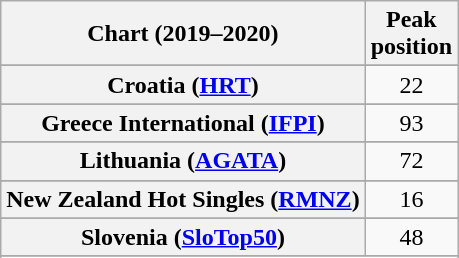<table class="wikitable sortable plainrowheaders" style="text-align:center">
<tr>
<th scope="col">Chart (2019–2020)</th>
<th scope="col">Peak<br>position</th>
</tr>
<tr>
</tr>
<tr>
</tr>
<tr>
</tr>
<tr>
<th scope="row">Croatia (<a href='#'>HRT</a>)</th>
<td>22</td>
</tr>
<tr>
</tr>
<tr>
</tr>
<tr>
</tr>
<tr>
<th scope="row">Greece International (<a href='#'>IFPI</a>)</th>
<td>93</td>
</tr>
<tr>
</tr>
<tr>
</tr>
<tr>
</tr>
<tr>
</tr>
<tr>
<th scope="row">Lithuania (<a href='#'>AGATA</a>)</th>
<td>72</td>
</tr>
<tr>
</tr>
<tr>
</tr>
<tr>
<th scope="row">New Zealand Hot Singles (<a href='#'>RMNZ</a>)</th>
<td>16</td>
</tr>
<tr>
</tr>
<tr>
</tr>
<tr>
</tr>
<tr>
</tr>
<tr>
<th scope="row">Slovenia (<a href='#'>SloTop50</a>)</th>
<td>48</td>
</tr>
<tr>
</tr>
<tr>
</tr>
<tr>
</tr>
<tr>
</tr>
</table>
